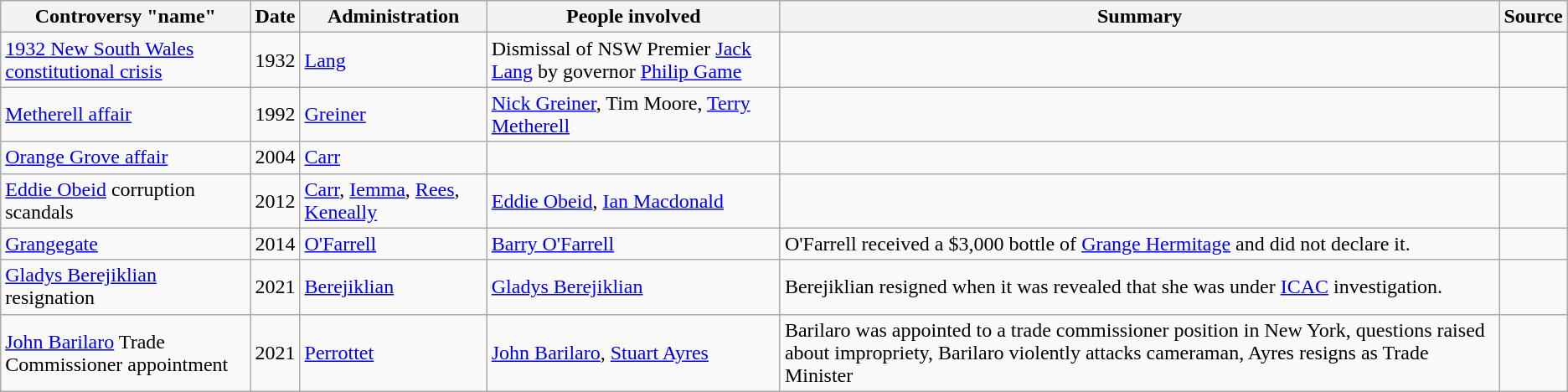<table Class="wikitable sortable">
<tr>
<th>Controversy "name"<br></th>
<th>Date<br></th>
<th>Administration<br></th>
<th>People involved<br></th>
<th>Summary<br></th>
<th>Source<br></th>
</tr>
<tr>
<td><a href='#'>1932 New South Wales constitutional crisis</a></td>
<td>1932</td>
<td><a href='#'>Lang</a></td>
<td>Dismissal of NSW Premier <a href='#'>Jack Lang</a> by governor <a href='#'>Philip Game</a></td>
<td></td>
<td></td>
</tr>
<tr>
<td><a href='#'>Metherell affair</a></td>
<td>1992</td>
<td><a href='#'>Greiner</a></td>
<td><a href='#'>Nick Greiner</a>, Tim Moore, <a href='#'>Terry Metherell</a></td>
<td></td>
<td></td>
</tr>
<tr>
<td><a href='#'>Orange Grove affair</a></td>
<td>2004</td>
<td><a href='#'>Carr</a></td>
<td></td>
<td></td>
<td></td>
</tr>
<tr>
<td><a href='#'>Eddie Obeid</a> corruption scandals</td>
<td>2012</td>
<td><a href='#'>Carr</a>, <a href='#'>Iemma</a>, <a href='#'>Rees</a>, <a href='#'>Keneally</a></td>
<td><a href='#'>Eddie Obeid</a>, <a href='#'>Ian Macdonald</a></td>
<td></td>
<td></td>
</tr>
<tr>
<td><a href='#'>Grangegate</a></td>
<td>2014</td>
<td><a href='#'>O'Farrell</a></td>
<td><a href='#'>Barry O'Farrell</a></td>
<td>O'Farrell received a $3,000 bottle of <a href='#'>Grange Hermitage</a> and did not declare it.</td>
<td></td>
</tr>
<tr>
<td><a href='#'>Gladys Berejiklian</a> resignation</td>
<td>2021</td>
<td><a href='#'>Berejiklian</a></td>
<td><a href='#'>Gladys Berejiklian</a></td>
<td>Berejiklian resigned when it was revealed that she was under <a href='#'>ICAC</a> investigation.</td>
</tr>
<tr>
<td><a href='#'>John Barilaro</a> Trade Commissioner appointment</td>
<td>2021</td>
<td><a href='#'>Perrottet</a></td>
<td><a href='#'>John Barilaro</a>, <a href='#'>Stuart Ayres</a></td>
<td>Barilaro was appointed to a trade commissioner position in New York, questions raised about impropriety, Barilaro violently attacks cameraman, Ayres resigns as Trade Minister</td>
<td></td>
</tr>
</table>
